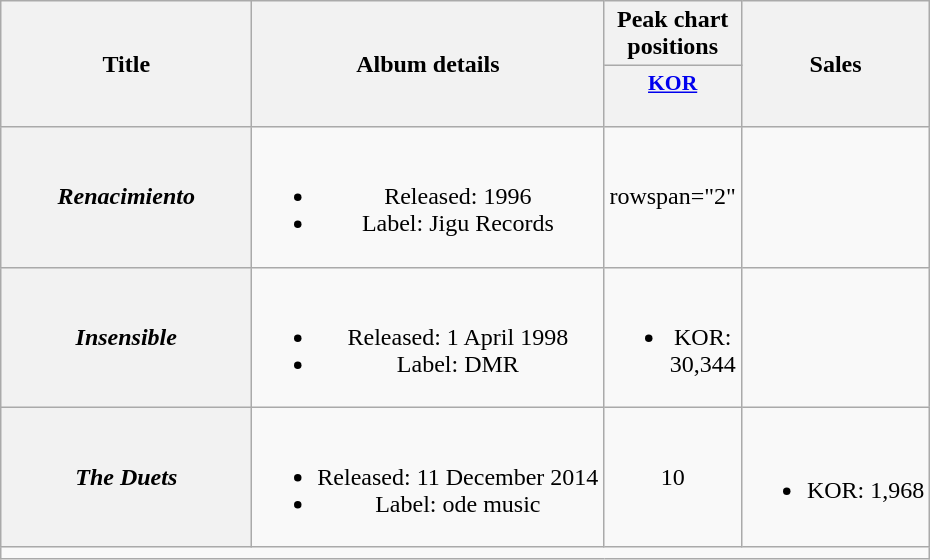<table class="wikitable plainrowheaders" style="text-align:center;">
<tr>
<th rowspan="2" scope="col" style="width:10em;">Title</th>
<th rowspan="2" scope="col">Album details</th>
<th>Peak chart positions</th>
<th rowspan="2" scope="col">Sales</th>
</tr>
<tr>
<th scope="col" style="width:2.5em;font-size:90%;"><a href='#'>KOR<br></a><br></th>
</tr>
<tr>
<th scope="row"><em>Renacimiento</em></th>
<td><br><ul><li>Released: 1996</li><li>Label: Jigu Records</li></ul></td>
<td>rowspan="2" </td>
<td></td>
</tr>
<tr>
<th scope="row"><em>Insensible</em></th>
<td><br><ul><li>Released: 1 April 1998</li><li>Label: DMR</li></ul></td>
<td><br><ul><li>KOR: 30,344</li></ul></td>
</tr>
<tr>
<th scope="row"><em>The Duets</em></th>
<td><br><ul><li>Released: 11 December 2014</li><li>Label: ode music</li></ul></td>
<td>10</td>
<td><br><ul><li>KOR: 1,968</li></ul></td>
</tr>
<tr>
<td colspan="4"></td>
</tr>
</table>
